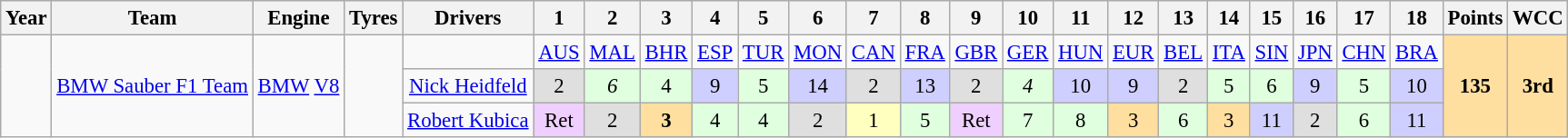<table class="wikitable" style="text-align:center; font-size:95%">
<tr>
<th>Year</th>
<th>Team</th>
<th>Engine</th>
<th>Tyres</th>
<th>Drivers</th>
<th>1</th>
<th>2</th>
<th>3</th>
<th>4</th>
<th>5</th>
<th>6</th>
<th>7</th>
<th>8</th>
<th>9</th>
<th>10</th>
<th>11</th>
<th>12</th>
<th>13</th>
<th>14</th>
<th>15</th>
<th>16</th>
<th>17</th>
<th>18</th>
<th>Points</th>
<th>WCC</th>
</tr>
<tr>
<td rowspan="3"></td>
<td rowspan="3"><a href='#'>BMW Sauber F1 Team</a></td>
<td rowspan="3"><a href='#'>BMW</a> <a href='#'>V8</a></td>
<td rowspan="3"></td>
<td></td>
<td><a href='#'>AUS</a></td>
<td><a href='#'>MAL</a></td>
<td><a href='#'>BHR</a></td>
<td><a href='#'>ESP</a></td>
<td><a href='#'>TUR</a></td>
<td><a href='#'>MON</a></td>
<td><a href='#'>CAN</a></td>
<td><a href='#'>FRA</a></td>
<td><a href='#'>GBR</a></td>
<td><a href='#'>GER</a></td>
<td><a href='#'>HUN</a></td>
<td><a href='#'>EUR</a></td>
<td><a href='#'>BEL</a></td>
<td><a href='#'>ITA</a></td>
<td><a href='#'>SIN</a></td>
<td><a href='#'>JPN</a></td>
<td><a href='#'>CHN</a></td>
<td><a href='#'>BRA</a></td>
<td rowspan="3" style="background-color:#FFDF9F"><strong>135</strong></td>
<td rowspan="3" style="background-color:#FFDF9F"><strong>3rd</strong></td>
</tr>
<tr>
<td> <a href='#'>Nick Heidfeld</a></td>
<td style="background-color:#DFDFDF">2</td>
<td style="background-color:#DFFFDF"><em>6</em></td>
<td style="background-color:#DFFFDF">4</td>
<td style="background-color:#CFCFFF">9</td>
<td style="background-color:#DFFFDF">5</td>
<td style="background-color:#CFCFFF">14</td>
<td style="background-color:#DFDFDF">2</td>
<td style="background-color:#CFCFFF">13</td>
<td style="background-color:#DFDFDF">2</td>
<td style="background-color:#DFFFDF"><em>4</em></td>
<td style="background-color:#CFCFFF">10</td>
<td style="background-color:#CFCFFF">9</td>
<td style="background-color:#DFDFDF">2</td>
<td style="background-color:#DFFFDF">5</td>
<td style="background-color:#DFFFDF">6</td>
<td style="background-color:#CFCFFF">9</td>
<td style="background-color:#DFFFDF">5</td>
<td style="background-color:#CFCFFF">10</td>
</tr>
<tr>
<td> <a href='#'>Robert Kubica</a></td>
<td style="background-color:#EFCFFF">Ret</td>
<td style="background-color:#DFDFDF">2</td>
<td style="background-color:#FFDF9F"><strong>3</strong></td>
<td style="background-color:#DFFFDF">4</td>
<td style="background-color:#DFFFDF">4</td>
<td style="background-color:#DFDFDF">2</td>
<td style="background-color:#FFFFBF">1</td>
<td style="background-color:#DFFFDF">5</td>
<td style="background-color:#EFCFFF">Ret</td>
<td style="background-color:#DFFFDF">7</td>
<td style="background-color:#DFFFDF">8</td>
<td style="background-color:#FFDF9F">3</td>
<td style="background-color:#DFFFDF">6</td>
<td style="background-color:#FFDF9F">3</td>
<td style="background-color:#CFCFFF">11</td>
<td style="background-color:#DFDFDF">2</td>
<td style="background-color:#DFFFDF">6</td>
<td style="background-color:#CFCFFF">11</td>
</tr>
</table>
